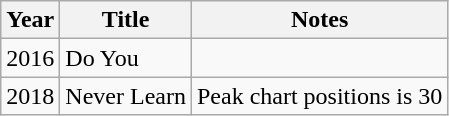<table class="wikitable">
<tr>
<th>Year</th>
<th>Title</th>
<th>Notes</th>
</tr>
<tr>
<td>2016</td>
<td>Do You</td>
<td></td>
</tr>
<tr>
<td>2018</td>
<td>Never Learn</td>
<td>Peak chart positions is 30</td>
</tr>
</table>
